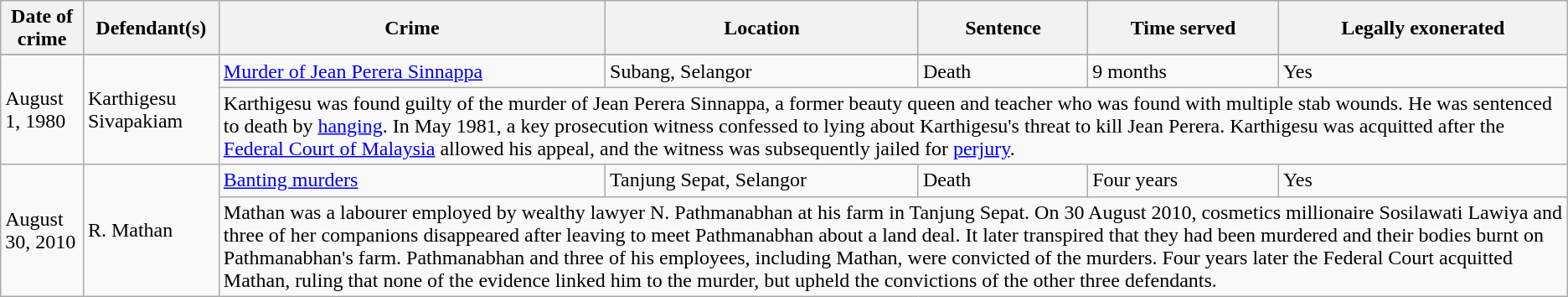<table class="wikitable sortable">
<tr>
<th>Date of crime</th>
<th>Defendant(s)</th>
<th>Crime</th>
<th>Location</th>
<th>Sentence</th>
<th>Time served</th>
<th>Legally exonerated</th>
</tr>
<tr>
</tr>
<tr>
<td rowspan="2">August 1, 1980</td>
<td rowspan="2">Karthigesu Sivapakiam</td>
<td><a href='#'>Murder of Jean Perera Sinnappa</a></td>
<td>Subang, Selangor</td>
<td>Death</td>
<td>9 months</td>
<td>Yes</td>
</tr>
<tr>
<td colspan="5">Karthigesu was found guilty of the murder of Jean Perera Sinnappa, a former beauty queen and teacher who was found with multiple stab wounds. He was sentenced to death by <a href='#'>hanging</a>. In May 1981, a key prosecution witness confessed to lying about Karthigesu's threat to kill Jean Perera. Karthigesu was acquitted after the <a href='#'>Federal Court of Malaysia</a> allowed his appeal, and the witness was subsequently jailed for <a href='#'>perjury</a>.</td>
</tr>
<tr>
<td rowspan="2">August 30, 2010</td>
<td rowspan="2">R. Mathan</td>
<td><a href='#'>Banting murders</a></td>
<td>Tanjung Sepat, Selangor</td>
<td>Death</td>
<td>Four years</td>
<td>Yes</td>
</tr>
<tr>
<td colspan=5>Mathan was a labourer employed by wealthy lawyer N. Pathmanabhan at his farm in Tanjung Sepat. On 30 August 2010, cosmetics millionaire Sosilawati Lawiya and three of her companions disappeared after leaving to meet Pathmanabhan about a land deal. It later transpired that they had been murdered and their bodies burnt on Pathmanabhan's farm. Pathmanabhan and three of his employees, including Mathan, were convicted of the murders. Four years later the Federal Court acquitted Mathan, ruling that none of the evidence linked him to the murder, but upheld the convictions of the other three defendants.</td>
</tr>
</table>
